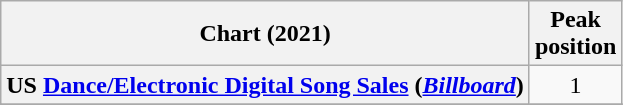<table class="wikitable sortable plainrowheaders" style="text-align:center">
<tr>
<th scope="col">Chart (2021)</th>
<th scope="col">Peak<br>position</th>
</tr>
<tr>
<th scope="row">US <a href='#'>Dance/Electronic Digital Song Sales</a> (<em><a href='#'>Billboard</a></em>)</th>
<td>1</td>
</tr>
<tr>
</tr>
<tr>
</tr>
</table>
